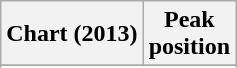<table class="wikitable sortable plainrowheaders">
<tr>
<th scope="col">Chart (2013)</th>
<th scope="col">Peak<br>position</th>
</tr>
<tr>
</tr>
<tr>
</tr>
<tr>
</tr>
<tr>
</tr>
<tr>
</tr>
</table>
